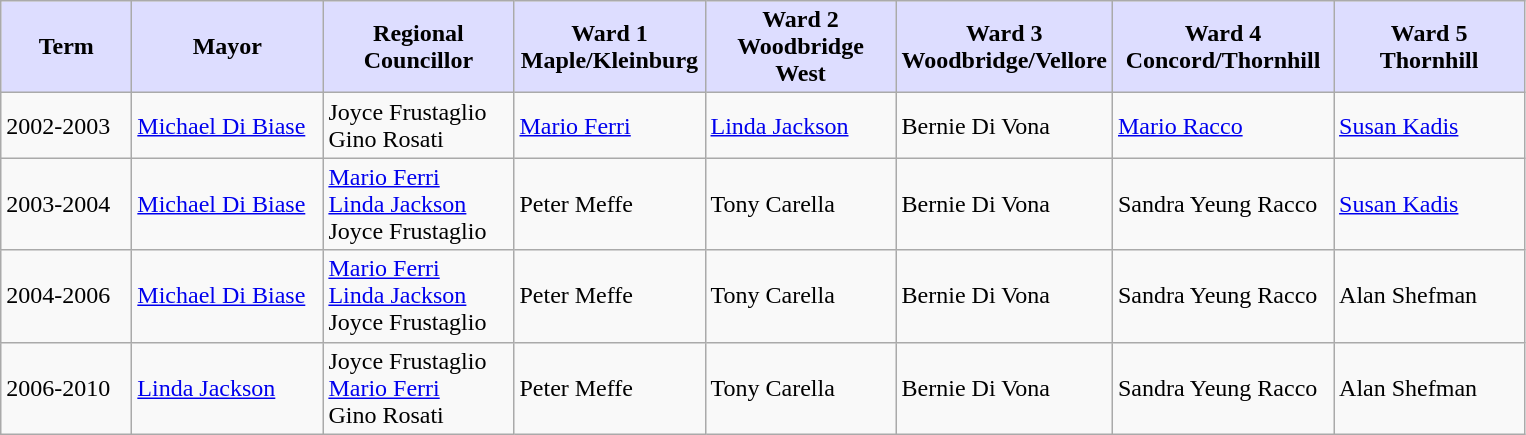<table class="wikitable">
<tr>
<th style="background:#ddf; width:80px;">Term</th>
<th style="background:#ddf; width:120px;">Mayor</th>
<th style="background:#ddf; width:120px;">Regional Councillor</th>
<th style="background:#ddf; width:120px;">Ward 1<br>Maple/Kleinburg</th>
<th style="background:#ddf; width:120px;">Ward 2<br>Woodbridge West</th>
<th style="background:#ddf; width:120px;">Ward 3<br>Woodbridge/Vellore</th>
<th style="background:#ddf; width:140px;">Ward 4<br>Concord/Thornhill</th>
<th style="background:#ddf; width:120px;">Ward 5<br>Thornhill</th>
</tr>
<tr>
<td>2002-2003</td>
<td><a href='#'>Michael Di Biase</a></td>
<td>Joyce Frustaglio<br>Gino Rosati</td>
<td><a href='#'>Mario Ferri</a></td>
<td><a href='#'>Linda Jackson</a></td>
<td>Bernie Di Vona</td>
<td><a href='#'>Mario Racco</a></td>
<td><a href='#'>Susan Kadis</a></td>
</tr>
<tr>
<td>2003-2004</td>
<td><a href='#'>Michael Di Biase</a></td>
<td><a href='#'>Mario Ferri</a><br><a href='#'>Linda Jackson</a><br>Joyce Frustaglio</td>
<td>Peter Meffe</td>
<td>Tony Carella</td>
<td>Bernie Di Vona</td>
<td>Sandra Yeung Racco</td>
<td><a href='#'>Susan Kadis</a></td>
</tr>
<tr>
<td>2004-2006</td>
<td><a href='#'>Michael Di Biase</a></td>
<td><a href='#'>Mario Ferri</a><br><a href='#'>Linda Jackson</a><br>Joyce Frustaglio</td>
<td>Peter Meffe</td>
<td>Tony Carella</td>
<td>Bernie Di Vona</td>
<td>Sandra Yeung Racco</td>
<td>Alan Shefman</td>
</tr>
<tr>
<td>2006-2010</td>
<td><a href='#'>Linda Jackson</a></td>
<td>Joyce Frustaglio<br><a href='#'>Mario Ferri</a><br>Gino Rosati</td>
<td>Peter Meffe</td>
<td>Tony Carella</td>
<td>Bernie Di Vona</td>
<td>Sandra Yeung Racco</td>
<td>Alan Shefman</td>
</tr>
</table>
